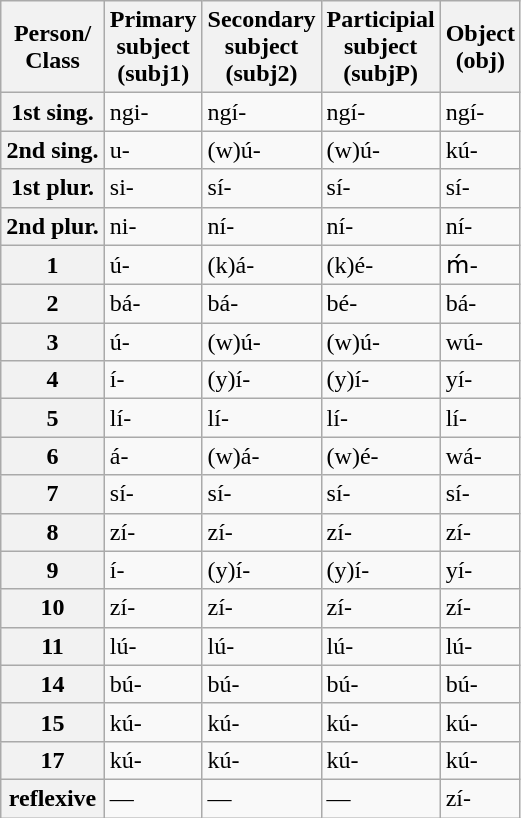<table class="wikitable">
<tr>
<th>Person/<br>Class</th>
<th>Primary<br>subject<br>(subj1)</th>
<th>Secondary<br>subject<br>(subj2)</th>
<th>Participial<br>subject<br>(subjP)</th>
<th>Object<br>(obj)</th>
</tr>
<tr>
<th>1st sing.</th>
<td>ngi-</td>
<td>ngí-</td>
<td>ngí-</td>
<td>ngí-</td>
</tr>
<tr>
<th>2nd sing.</th>
<td>u-</td>
<td>(w)ú-</td>
<td>(w)ú-</td>
<td>kú-</td>
</tr>
<tr>
<th>1st plur.</th>
<td>si-</td>
<td>sí-</td>
<td>sí-</td>
<td>sí-</td>
</tr>
<tr>
<th>2nd plur.</th>
<td>ni-</td>
<td>ní-</td>
<td>ní-</td>
<td>ní-</td>
</tr>
<tr>
<th>1</th>
<td>ú-</td>
<td>(k)á-</td>
<td>(k)é-</td>
<td>ḿ-</td>
</tr>
<tr>
<th>2</th>
<td>bá-</td>
<td>bá-</td>
<td>bé-</td>
<td>bá-</td>
</tr>
<tr>
<th>3</th>
<td>ú-</td>
<td>(w)ú-</td>
<td>(w)ú-</td>
<td>wú-</td>
</tr>
<tr>
<th>4</th>
<td>í-</td>
<td>(y)í-</td>
<td>(y)í-</td>
<td>yí-</td>
</tr>
<tr>
<th>5</th>
<td>lí-</td>
<td>lí-</td>
<td>lí-</td>
<td>lí-</td>
</tr>
<tr>
<th>6</th>
<td>á-</td>
<td>(w)á-</td>
<td>(w)é-</td>
<td>wá-</td>
</tr>
<tr>
<th>7</th>
<td>sí-</td>
<td>sí-</td>
<td>sí-</td>
<td>sí-</td>
</tr>
<tr>
<th>8</th>
<td>zí-</td>
<td>zí-</td>
<td>zí-</td>
<td>zí-</td>
</tr>
<tr>
<th>9</th>
<td>í-</td>
<td>(y)í-</td>
<td>(y)í-</td>
<td>yí-</td>
</tr>
<tr>
<th>10</th>
<td>zí-</td>
<td>zí-</td>
<td>zí-</td>
<td>zí-</td>
</tr>
<tr>
<th>11</th>
<td>lú-</td>
<td>lú-</td>
<td>lú-</td>
<td>lú-</td>
</tr>
<tr>
<th>14</th>
<td>bú-</td>
<td>bú-</td>
<td>bú-</td>
<td>bú-</td>
</tr>
<tr>
<th>15</th>
<td>kú-</td>
<td>kú-</td>
<td>kú-</td>
<td>kú-</td>
</tr>
<tr>
<th>17</th>
<td>kú-</td>
<td>kú-</td>
<td>kú-</td>
<td>kú-</td>
</tr>
<tr>
<th>reflexive</th>
<td>—</td>
<td>—</td>
<td>—</td>
<td>zí-</td>
</tr>
</table>
